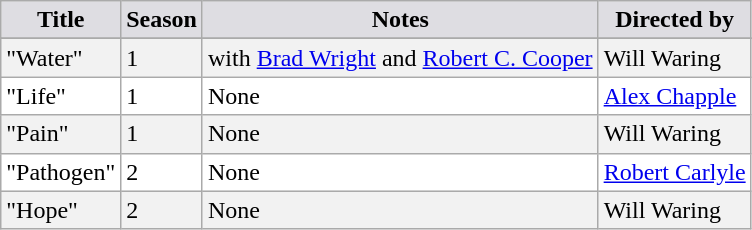<table class="wikitable">
<tr>
<th style="background-color: #DEDDE2">Title</th>
<th style="background-color: #DEDDE2">Season</th>
<th style="background-color: #DEDDE2">Notes</th>
<th style="background-color: #DEDDE2">Directed by</th>
</tr>
<tr style="background-color: #F2F2F2;" |>
</tr>
<tr style="background-color: #F2F2F2;" |>
<td>"Water"</td>
<td>1</td>
<td>with <a href='#'>Brad Wright</a> and <a href='#'>Robert C. Cooper</a></td>
<td>Will Waring</td>
</tr>
<tr style="background-color: #FFFFFF;" |>
<td>"Life"</td>
<td>1</td>
<td>None</td>
<td><a href='#'>Alex Chapple</a></td>
</tr>
<tr style="background-color: #F2F2F2;" |>
<td>"Pain"</td>
<td>1</td>
<td>None</td>
<td>Will Waring</td>
</tr>
<tr style="background-color: #FFFFFF;" |>
<td>"Pathogen"</td>
<td>2</td>
<td>None</td>
<td><a href='#'>Robert Carlyle</a></td>
</tr>
<tr style="background-color: #F2F2F2;" |>
<td>"Hope"</td>
<td>2</td>
<td>None</td>
<td>Will Waring</td>
</tr>
</table>
